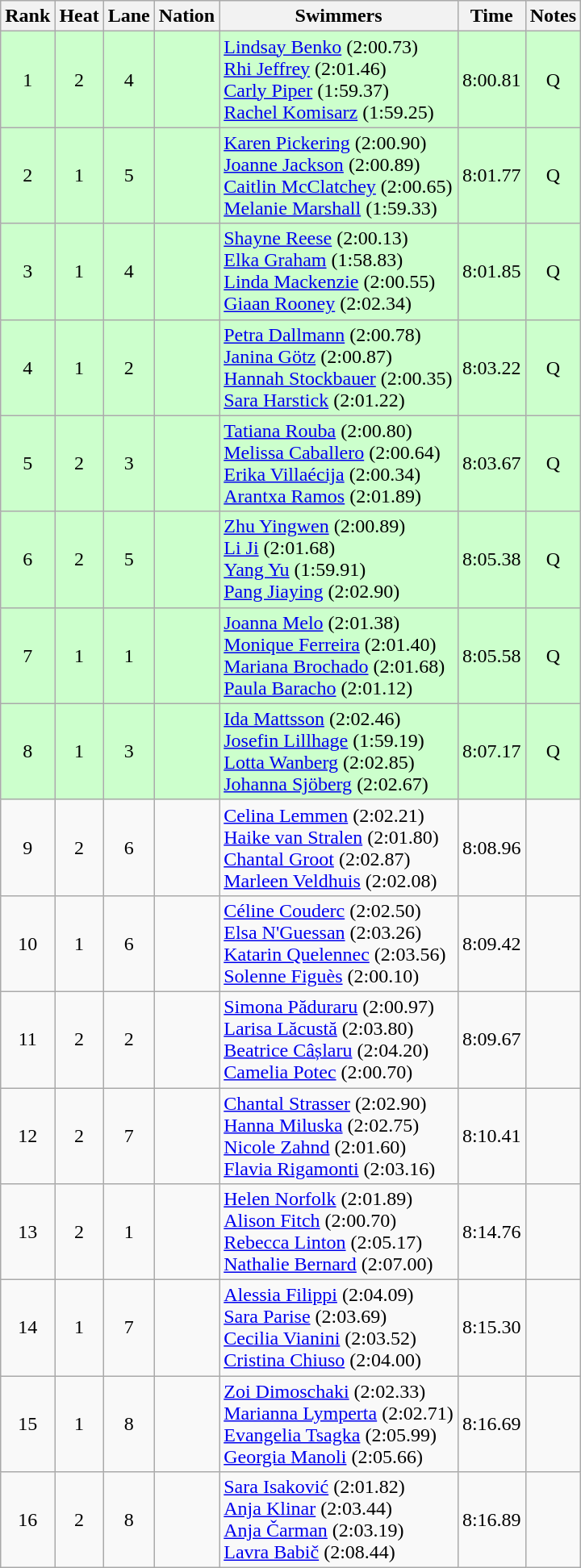<table class="wikitable sortable" style="text-align:center">
<tr>
<th>Rank</th>
<th>Heat</th>
<th>Lane</th>
<th>Nation</th>
<th>Swimmers</th>
<th>Time</th>
<th>Notes</th>
</tr>
<tr bgcolor=#ccffcc>
<td>1</td>
<td>2</td>
<td>4</td>
<td align=left></td>
<td align=left><a href='#'>Lindsay Benko</a> (2:00.73)<br><a href='#'>Rhi Jeffrey</a> (2:01.46)<br><a href='#'>Carly Piper</a> (1:59.37)<br><a href='#'>Rachel Komisarz</a> (1:59.25)</td>
<td>8:00.81</td>
<td>Q</td>
</tr>
<tr bgcolor=#ccffcc>
<td>2</td>
<td>1</td>
<td>5</td>
<td align=left></td>
<td align=left><a href='#'>Karen Pickering</a> (2:00.90)<br><a href='#'>Joanne Jackson</a> (2:00.89)<br><a href='#'>Caitlin McClatchey</a> (2:00.65)<br><a href='#'>Melanie Marshall</a> (1:59.33)</td>
<td>8:01.77</td>
<td>Q</td>
</tr>
<tr bgcolor=#ccffcc>
<td>3</td>
<td>1</td>
<td>4</td>
<td align=left></td>
<td align=left><a href='#'>Shayne Reese</a> (2:00.13)<br><a href='#'>Elka Graham</a> (1:58.83)<br><a href='#'>Linda Mackenzie</a> (2:00.55)<br><a href='#'>Giaan Rooney</a> (2:02.34)</td>
<td>8:01.85</td>
<td>Q</td>
</tr>
<tr bgcolor=#ccffcc>
<td>4</td>
<td>1</td>
<td>2</td>
<td align=left></td>
<td align=left><a href='#'>Petra Dallmann</a> (2:00.78)<br><a href='#'>Janina Götz</a> (2:00.87)<br><a href='#'>Hannah Stockbauer</a> (2:00.35)<br><a href='#'>Sara Harstick</a> (2:01.22)</td>
<td>8:03.22</td>
<td>Q</td>
</tr>
<tr bgcolor=#ccffcc>
<td>5</td>
<td>2</td>
<td>3</td>
<td align=left></td>
<td align=left><a href='#'>Tatiana Rouba</a> (2:00.80)<br><a href='#'>Melissa Caballero</a> (2:00.64)<br><a href='#'>Erika Villaécija</a> (2:00.34)<br><a href='#'>Arantxa Ramos</a> (2:01.89)</td>
<td>8:03.67</td>
<td>Q</td>
</tr>
<tr bgcolor=#ccffcc>
<td>6</td>
<td>2</td>
<td>5</td>
<td align=left></td>
<td align=left><a href='#'>Zhu Yingwen</a> (2:00.89)<br><a href='#'>Li Ji</a> (2:01.68)<br><a href='#'>Yang Yu</a> (1:59.91)<br><a href='#'>Pang Jiaying</a> (2:02.90)</td>
<td>8:05.38</td>
<td>Q</td>
</tr>
<tr bgcolor=#ccffcc>
<td>7</td>
<td>1</td>
<td>1</td>
<td align=left></td>
<td align=left><a href='#'>Joanna Melo</a> (2:01.38)<br><a href='#'>Monique Ferreira</a> (2:01.40)<br><a href='#'>Mariana Brochado</a> (2:01.68)<br><a href='#'>Paula Baracho</a> (2:01.12)</td>
<td>8:05.58</td>
<td>Q</td>
</tr>
<tr bgcolor=#ccffcc>
<td>8</td>
<td>1</td>
<td>3</td>
<td align=left></td>
<td align=left><a href='#'>Ida Mattsson</a> (2:02.46)<br><a href='#'>Josefin Lillhage</a> (1:59.19)<br><a href='#'>Lotta Wanberg</a> (2:02.85)<br><a href='#'>Johanna Sjöberg</a> (2:02.67)</td>
<td>8:07.17</td>
<td>Q</td>
</tr>
<tr>
<td>9</td>
<td>2</td>
<td>6</td>
<td align=left></td>
<td align=left><a href='#'>Celina Lemmen</a> (2:02.21)<br><a href='#'>Haike van Stralen</a> (2:01.80)<br><a href='#'>Chantal Groot</a> (2:02.87)<br><a href='#'>Marleen Veldhuis</a> (2:02.08)</td>
<td>8:08.96</td>
<td></td>
</tr>
<tr>
<td>10</td>
<td>1</td>
<td>6</td>
<td align=left></td>
<td align=left><a href='#'>Céline Couderc</a> (2:02.50)<br><a href='#'>Elsa N'Guessan</a> (2:03.26)<br><a href='#'>Katarin Quelennec</a> (2:03.56)<br><a href='#'>Solenne Figuès</a> (2:00.10)</td>
<td>8:09.42</td>
<td></td>
</tr>
<tr>
<td>11</td>
<td>2</td>
<td>2</td>
<td align=left></td>
<td align=left><a href='#'>Simona Păduraru</a> (2:00.97)<br><a href='#'>Larisa Lăcustă</a> (2:03.80)<br><a href='#'>Beatrice Câșlaru</a> (2:04.20)<br><a href='#'>Camelia Potec</a> (2:00.70)</td>
<td>8:09.67</td>
<td></td>
</tr>
<tr>
<td>12</td>
<td>2</td>
<td>7</td>
<td align=left></td>
<td align=left><a href='#'>Chantal Strasser</a> (2:02.90)<br><a href='#'>Hanna Miluska</a> (2:02.75)<br><a href='#'>Nicole Zahnd</a> (2:01.60)<br><a href='#'>Flavia Rigamonti</a> (2:03.16)</td>
<td>8:10.41</td>
<td></td>
</tr>
<tr>
<td>13</td>
<td>2</td>
<td>1</td>
<td align=left></td>
<td align=left><a href='#'>Helen Norfolk</a> (2:01.89)<br><a href='#'>Alison Fitch</a> (2:00.70)<br><a href='#'>Rebecca Linton</a> (2:05.17)<br><a href='#'>Nathalie Bernard</a> (2:07.00)</td>
<td>8:14.76</td>
<td></td>
</tr>
<tr>
<td>14</td>
<td>1</td>
<td>7</td>
<td align=left></td>
<td align=left><a href='#'>Alessia Filippi</a> (2:04.09)<br><a href='#'>Sara Parise</a> (2:03.69)<br><a href='#'>Cecilia Vianini</a> (2:03.52)<br><a href='#'>Cristina Chiuso</a> (2:04.00)</td>
<td>8:15.30</td>
<td></td>
</tr>
<tr>
<td>15</td>
<td>1</td>
<td>8</td>
<td align=left></td>
<td align=left><a href='#'>Zoi Dimoschaki</a> (2:02.33)<br><a href='#'>Marianna Lymperta</a> (2:02.71)<br><a href='#'>Evangelia Tsagka</a> (2:05.99)<br><a href='#'>Georgia Manoli</a> (2:05.66)</td>
<td>8:16.69</td>
<td></td>
</tr>
<tr>
<td>16</td>
<td>2</td>
<td>8</td>
<td align=left></td>
<td align=left><a href='#'>Sara Isaković</a> (2:01.82)<br><a href='#'>Anja Klinar</a> (2:03.44)<br><a href='#'>Anja Čarman</a> (2:03.19)<br><a href='#'>Lavra Babič</a> (2:08.44)</td>
<td>8:16.89</td>
<td></td>
</tr>
</table>
